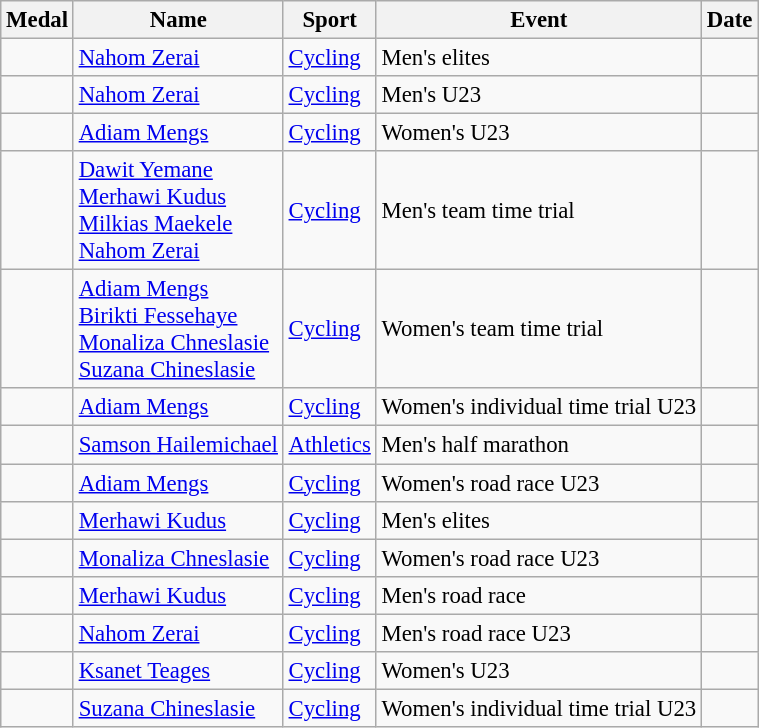<table class="wikitable sortable" style="font-size:95%">
<tr>
<th>Medal</th>
<th>Name</th>
<th>Sport</th>
<th>Event</th>
<th>Date</th>
</tr>
<tr>
<td></td>
<td><a href='#'>Nahom Zerai</a></td>
<td><a href='#'>Cycling</a></td>
<td>Men's elites</td>
<td></td>
</tr>
<tr>
<td></td>
<td><a href='#'>Nahom Zerai</a></td>
<td><a href='#'>Cycling</a></td>
<td>Men's U23</td>
<td></td>
</tr>
<tr>
<td></td>
<td><a href='#'>Adiam Mengs</a></td>
<td><a href='#'>Cycling</a></td>
<td>Women's U23</td>
<td></td>
</tr>
<tr>
<td></td>
<td><a href='#'>Dawit Yemane</a><br><a href='#'>Merhawi Kudus</a><br><a href='#'>Milkias Maekele</a><br><a href='#'>Nahom Zerai</a></td>
<td><a href='#'>Cycling</a></td>
<td>Men's team time trial</td>
<td></td>
</tr>
<tr>
<td></td>
<td><a href='#'>Adiam Mengs</a><br><a href='#'>Birikti Fessehaye</a><br><a href='#'>Monaliza Chneslasie</a><br><a href='#'>Suzana Chineslasie</a></td>
<td><a href='#'>Cycling</a></td>
<td>Women's team time trial</td>
<td></td>
</tr>
<tr>
<td></td>
<td><a href='#'>Adiam Mengs</a></td>
<td><a href='#'>Cycling</a></td>
<td>Women's individual time trial U23</td>
<td></td>
</tr>
<tr>
<td></td>
<td><a href='#'>Samson Hailemichael</a></td>
<td><a href='#'>Athletics</a></td>
<td>Men's half marathon</td>
<td></td>
</tr>
<tr>
<td></td>
<td><a href='#'>Adiam Mengs</a></td>
<td><a href='#'>Cycling</a></td>
<td>Women's road race U23</td>
<td></td>
</tr>
<tr>
<td></td>
<td><a href='#'>Merhawi Kudus</a></td>
<td><a href='#'>Cycling</a></td>
<td>Men's elites</td>
<td></td>
</tr>
<tr>
<td></td>
<td><a href='#'>Monaliza Chneslasie</a></td>
<td><a href='#'>Cycling</a></td>
<td>Women's road race U23</td>
<td></td>
</tr>
<tr>
<td></td>
<td><a href='#'>Merhawi Kudus</a></td>
<td><a href='#'>Cycling</a></td>
<td>Men's road race</td>
<td></td>
</tr>
<tr>
<td></td>
<td><a href='#'>Nahom Zerai</a></td>
<td><a href='#'>Cycling</a></td>
<td>Men's road race U23</td>
<td></td>
</tr>
<tr>
<td></td>
<td><a href='#'>Ksanet Teages</a></td>
<td><a href='#'>Cycling</a></td>
<td>Women's U23</td>
<td></td>
</tr>
<tr>
<td></td>
<td><a href='#'>Suzana Chineslasie</a></td>
<td><a href='#'>Cycling</a></td>
<td>Women's individual time trial U23</td>
<td></td>
</tr>
</table>
